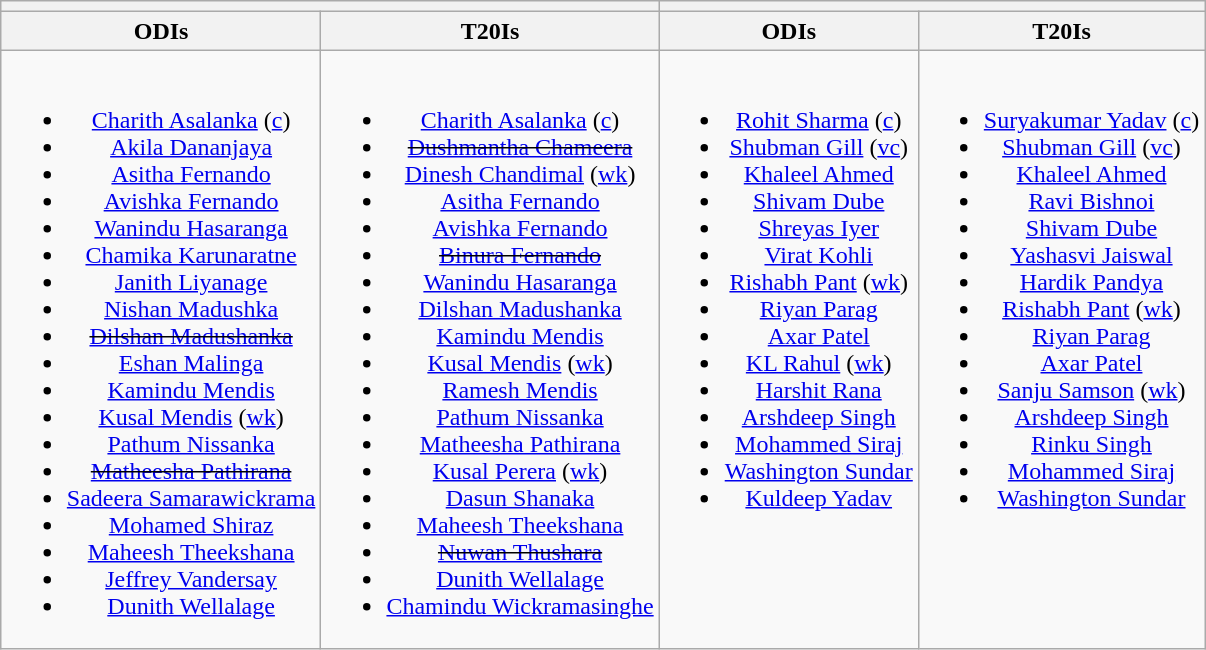<table class="wikitable" style="text-align:center;margin:auto">
<tr>
<th colspan="2"></th>
<th colspan="2"></th>
</tr>
<tr>
<th>ODIs</th>
<th>T20Is</th>
<th>ODIs</th>
<th>T20Is</th>
</tr>
<tr style="vertical-align:top">
<td><br><ul><li><a href='#'>Charith Asalanka</a> (<a href='#'>c</a>)</li><li><a href='#'>Akila Dananjaya</a></li><li><a href='#'>Asitha Fernando</a></li><li><a href='#'>Avishka Fernando</a></li><li><a href='#'>Wanindu Hasaranga</a></li><li><a href='#'>Chamika Karunaratne</a></li><li><a href='#'>Janith Liyanage</a></li><li><a href='#'>Nishan Madushka</a></li><li><s><a href='#'>Dilshan Madushanka</a></s></li><li><a href='#'>Eshan Malinga</a></li><li><a href='#'>Kamindu Mendis</a></li><li><a href='#'>Kusal Mendis</a> (<a href='#'>wk</a>)</li><li><a href='#'>Pathum Nissanka</a></li><li><s><a href='#'>Matheesha Pathirana</a></s></li><li><a href='#'>Sadeera Samarawickrama</a></li><li><a href='#'>Mohamed Shiraz</a></li><li><a href='#'>Maheesh Theekshana</a></li><li><a href='#'>Jeffrey Vandersay</a></li><li><a href='#'>Dunith Wellalage</a></li></ul></td>
<td><br><ul><li><a href='#'>Charith Asalanka</a> (<a href='#'>c</a>)</li><li><s><a href='#'>Dushmantha Chameera</a></s></li><li><a href='#'>Dinesh Chandimal</a> (<a href='#'>wk</a>)</li><li><a href='#'>Asitha Fernando</a></li><li><a href='#'>Avishka Fernando</a></li><li><s><a href='#'>Binura Fernando</a></s></li><li><a href='#'>Wanindu Hasaranga</a></li><li><a href='#'>Dilshan Madushanka</a></li><li><a href='#'>Kamindu Mendis</a></li><li><a href='#'>Kusal Mendis</a> (<a href='#'>wk</a>)</li><li><a href='#'>Ramesh Mendis</a></li><li><a href='#'>Pathum Nissanka</a></li><li><a href='#'>Matheesha Pathirana</a></li><li><a href='#'>Kusal Perera</a> (<a href='#'>wk</a>)</li><li><a href='#'>Dasun Shanaka</a></li><li><a href='#'>Maheesh Theekshana</a></li><li><s><a href='#'>Nuwan Thushara</a></s></li><li><a href='#'>Dunith Wellalage</a></li><li><a href='#'>Chamindu Wickramasinghe</a></li></ul></td>
<td><br><ul><li><a href='#'>Rohit Sharma</a> (<a href='#'>c</a>)</li><li><a href='#'>Shubman Gill</a> (<a href='#'>vc</a>)</li><li><a href='#'>Khaleel Ahmed</a></li><li><a href='#'>Shivam Dube</a></li><li><a href='#'>Shreyas Iyer</a></li><li><a href='#'>Virat Kohli</a></li><li><a href='#'>Rishabh Pant</a> (<a href='#'>wk</a>)</li><li><a href='#'>Riyan Parag</a></li><li><a href='#'>Axar Patel</a></li><li><a href='#'>KL Rahul</a> (<a href='#'>wk</a>)</li><li><a href='#'>Harshit Rana</a></li><li><a href='#'>Arshdeep Singh</a></li><li><a href='#'>Mohammed Siraj</a></li><li><a href='#'>Washington Sundar</a></li><li><a href='#'>Kuldeep Yadav</a></li></ul></td>
<td><br><ul><li><a href='#'>Suryakumar Yadav</a> (<a href='#'>c</a>)</li><li><a href='#'>Shubman Gill</a> (<a href='#'>vc</a>)</li><li><a href='#'>Khaleel Ahmed</a></li><li><a href='#'>Ravi Bishnoi</a></li><li><a href='#'>Shivam Dube</a></li><li><a href='#'>Yashasvi Jaiswal</a></li><li><a href='#'>Hardik Pandya</a></li><li><a href='#'>Rishabh Pant</a> (<a href='#'>wk</a>)</li><li><a href='#'>Riyan Parag</a></li><li><a href='#'>Axar Patel</a></li><li><a href='#'>Sanju Samson</a> (<a href='#'>wk</a>)</li><li><a href='#'>Arshdeep Singh</a></li><li><a href='#'>Rinku Singh</a></li><li><a href='#'>Mohammed Siraj</a></li><li><a href='#'>Washington Sundar</a></li></ul></td>
</tr>
</table>
